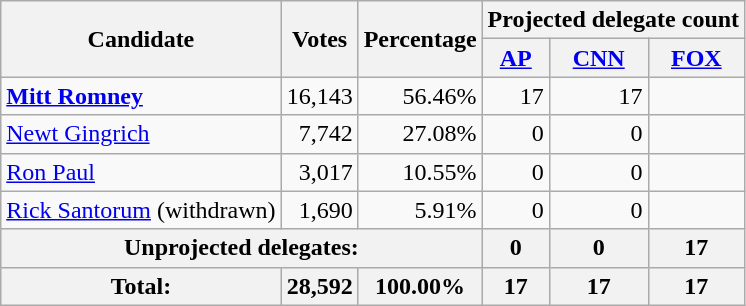<table class="wikitable" style="text-align:right;">
<tr>
<th rowspan="2">Candidate</th>
<th rowspan="2">Votes</th>
<th rowspan="2">Percentage</th>
<th colspan="3">Projected delegate count</th>
</tr>
<tr>
<th><a href='#'>AP</a></th>
<th><a href='#'>CNN</a><br></th>
<th><a href='#'>FOX</a><br></th>
</tr>
<tr>
<td style="text-align:left;"> <strong><a href='#'>Mitt Romney</a></strong></td>
<td>16,143</td>
<td>56.46%</td>
<td>17</td>
<td>17</td>
<td></td>
</tr>
<tr>
<td style="text-align:left;"><a href='#'>Newt Gingrich</a></td>
<td>7,742</td>
<td>27.08%</td>
<td>0</td>
<td>0</td>
<td></td>
</tr>
<tr>
<td style="text-align:left;"><a href='#'>Ron Paul</a></td>
<td>3,017</td>
<td>10.55%</td>
<td>0</td>
<td>0</td>
<td></td>
</tr>
<tr>
<td style="text-align:left;"><a href='#'>Rick Santorum</a> (withdrawn)</td>
<td>1,690</td>
<td>5.91%</td>
<td>0</td>
<td>0</td>
<td></td>
</tr>
<tr style="background:#eee;">
<th colspan="3">Unprojected delegates:</th>
<th>0</th>
<th>0</th>
<th>17</th>
</tr>
<tr style="background:#eee;">
<th>Total:</th>
<th>28,592</th>
<th>100.00%</th>
<th>17</th>
<th>17</th>
<th>17</th>
</tr>
</table>
